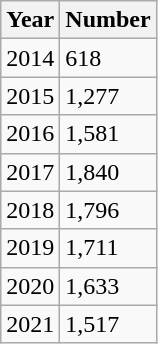<table class="wikitable sortable">
<tr>
<th>Year</th>
<th>Number</th>
</tr>
<tr>
<td>2014</td>
<td>618</td>
</tr>
<tr>
<td>2015</td>
<td>1,277</td>
</tr>
<tr>
<td>2016</td>
<td>1,581</td>
</tr>
<tr>
<td>2017</td>
<td>1,840</td>
</tr>
<tr>
<td>2018</td>
<td>1,796</td>
</tr>
<tr>
<td>2019</td>
<td>1,711</td>
</tr>
<tr>
<td>2020</td>
<td>1,633</td>
</tr>
<tr>
<td>2021</td>
<td>1,517</td>
</tr>
</table>
